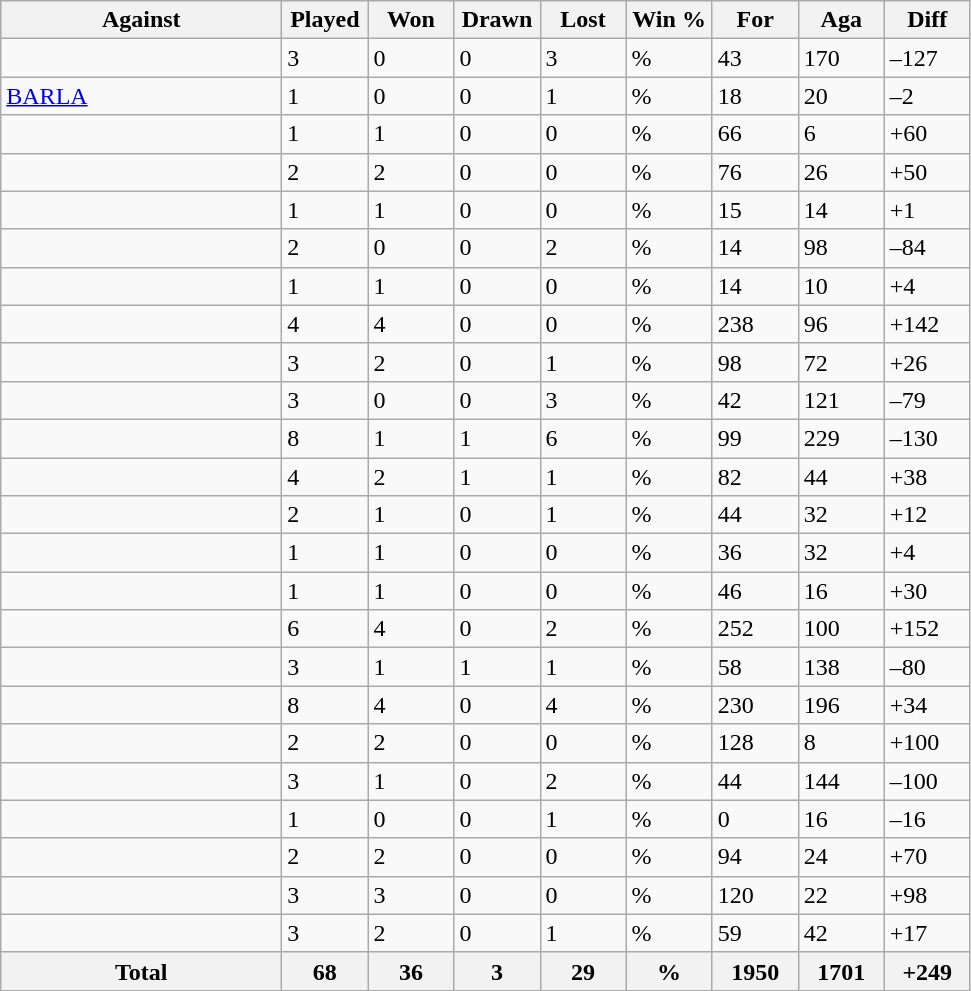<table class="sortable wikitable">
<tr>
<th style="width:180px;">Against</th>
<th style="width:50px;">Played</th>
<th style="width:50px;">Won</th>
<th style="width:50px;">Drawn</th>
<th style="width:50px;">Lost</th>
<th style="width:50px;">Win %</th>
<th style="width:50px;">For</th>
<th style="width:50px;">Aga</th>
<th style="width:50px;">Diff</th>
</tr>
<tr>
<td style="text-align:left;"></td>
<td>3</td>
<td>0</td>
<td>0</td>
<td>3</td>
<td>%</td>
<td>43</td>
<td>170</td>
<td>–127</td>
</tr>
<tr>
<td style="text-align:left;"> <a href='#'>BARLA</a></td>
<td>1</td>
<td>0</td>
<td>0</td>
<td>1</td>
<td>%</td>
<td>18</td>
<td>20</td>
<td>–2</td>
</tr>
<tr>
<td style="text-align:left;"></td>
<td>1</td>
<td>1</td>
<td>0</td>
<td>0</td>
<td>%</td>
<td>66</td>
<td>6</td>
<td>+60</td>
</tr>
<tr>
<td style="text-align:left;"></td>
<td>2</td>
<td>2</td>
<td>0</td>
<td>0</td>
<td>%</td>
<td>76</td>
<td>26</td>
<td>+50</td>
</tr>
<tr>
<td style="text-align:left;"></td>
<td>1</td>
<td>1</td>
<td>0</td>
<td>0</td>
<td>%</td>
<td>15</td>
<td>14</td>
<td>+1</td>
</tr>
<tr>
<td style="text-align:left;"></td>
<td>2</td>
<td>0</td>
<td>0</td>
<td>2</td>
<td>%</td>
<td>14</td>
<td>98</td>
<td>–84</td>
</tr>
<tr>
<td style="text-align:left;"></td>
<td>1</td>
<td>1</td>
<td>0</td>
<td>0</td>
<td>%</td>
<td>14</td>
<td>10</td>
<td>+4</td>
</tr>
<tr>
<td style="text-align:left;"></td>
<td>4</td>
<td>4</td>
<td>0</td>
<td>0</td>
<td>%</td>
<td>238</td>
<td>96</td>
<td>+142</td>
</tr>
<tr>
<td style="text-align:left;"></td>
<td>3</td>
<td>2</td>
<td>0</td>
<td>1</td>
<td>%</td>
<td>98</td>
<td>72</td>
<td>+26</td>
</tr>
<tr>
<td style="text-align:left;"></td>
<td>3</td>
<td>0</td>
<td>0</td>
<td>3</td>
<td>%</td>
<td>42</td>
<td>121</td>
<td>–79</td>
</tr>
<tr>
<td style="text-align:left;"></td>
<td>8</td>
<td>1</td>
<td>1</td>
<td>6</td>
<td>%</td>
<td>99</td>
<td>229</td>
<td>–130</td>
</tr>
<tr>
<td style="text-align:left;"></td>
<td>4</td>
<td>2</td>
<td>1</td>
<td>1</td>
<td>%</td>
<td>82</td>
<td>44</td>
<td>+38</td>
</tr>
<tr>
<td style="text-align:left;"></td>
<td>2</td>
<td>1</td>
<td>0</td>
<td>1</td>
<td>%</td>
<td>44</td>
<td>32</td>
<td>+12</td>
</tr>
<tr>
<td style="text-align:left;"></td>
<td>1</td>
<td>1</td>
<td>0</td>
<td>0</td>
<td>%</td>
<td>36</td>
<td>32</td>
<td>+4</td>
</tr>
<tr>
<td style="text-align:left;"></td>
<td>1</td>
<td>1</td>
<td>0</td>
<td>0</td>
<td>%</td>
<td>46</td>
<td>16</td>
<td>+30</td>
</tr>
<tr>
<td style="text-align:left;"></td>
<td>6</td>
<td>4</td>
<td>0</td>
<td>2</td>
<td>%</td>
<td>252</td>
<td>100</td>
<td>+152</td>
</tr>
<tr>
<td style="text-align:left;"></td>
<td>3</td>
<td>1</td>
<td>1</td>
<td>1</td>
<td>%</td>
<td>58</td>
<td>138</td>
<td>–80</td>
</tr>
<tr>
<td style="text-align:left;"></td>
<td>8</td>
<td>4</td>
<td>0</td>
<td>4</td>
<td>%</td>
<td>230</td>
<td>196</td>
<td>+34</td>
</tr>
<tr>
<td style="text-align:left;"></td>
<td>2</td>
<td>2</td>
<td>0</td>
<td>0</td>
<td>%</td>
<td>128</td>
<td>8</td>
<td>+100</td>
</tr>
<tr>
<td style="text-align:left;"></td>
<td>3</td>
<td>1</td>
<td>0</td>
<td>2</td>
<td>%</td>
<td>44</td>
<td>144</td>
<td>–100</td>
</tr>
<tr>
<td style="text-align:left;"></td>
<td>1</td>
<td>0</td>
<td>0</td>
<td>1</td>
<td>%</td>
<td>0</td>
<td>16</td>
<td>–16</td>
</tr>
<tr>
<td style="text-align:left;"></td>
<td>2</td>
<td>2</td>
<td>0</td>
<td>0</td>
<td>%</td>
<td>94</td>
<td>24</td>
<td>+70</td>
</tr>
<tr>
<td style="text-align:left;"></td>
<td>3</td>
<td>3</td>
<td>0</td>
<td>0</td>
<td>%</td>
<td>120</td>
<td>22</td>
<td>+98</td>
</tr>
<tr>
<td style="text-align:left;"></td>
<td>3</td>
<td>2</td>
<td>0</td>
<td>1</td>
<td>%</td>
<td>59</td>
<td>42</td>
<td>+17</td>
</tr>
<tr class="sortbottom">
<th>Total</th>
<th><strong>68</strong></th>
<th><strong>36</strong></th>
<th><strong>3</strong></th>
<th><strong>29</strong></th>
<th><strong>%</strong></th>
<th><strong>1950</strong></th>
<th><strong>1701</strong></th>
<th>+249</th>
</tr>
</table>
